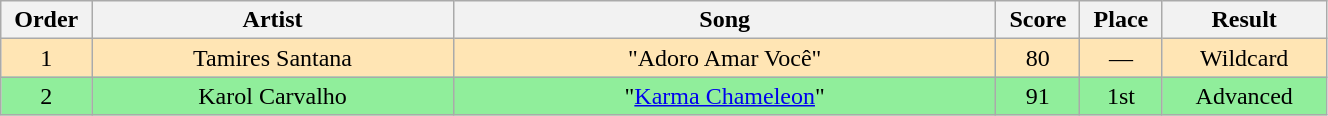<table class="wikitable" style="text-align:center; width:70%;">
<tr>
<th scope="col" width="05%">Order</th>
<th scope="col" width="22%">Artist</th>
<th scope="col" width="33%">Song</th>
<th scope="col" width="05%">Score</th>
<th scope="col" width="05%">Place</th>
<th scope="col" width="10%">Result</th>
</tr>
<tr bgcolor=FFE5B4>
<td>1</td>
<td>Tamires Santana</td>
<td>"Adoro Amar Você"</td>
<td>80</td>
<td>—</td>
<td>Wildcard</td>
</tr>
<tr bgcolor=90EE9B>
<td>2</td>
<td>Karol Carvalho</td>
<td>"<a href='#'>Karma Chameleon</a>"</td>
<td>91</td>
<td>1st</td>
<td>Advanced</td>
</tr>
</table>
